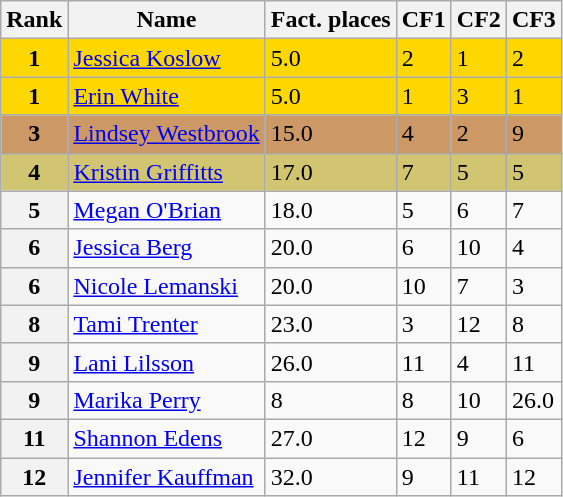<table class="wikitable">
<tr>
<th>Rank</th>
<th>Name</th>
<th>Fact. places</th>
<th>CF1</th>
<th>CF2</th>
<th>CF3</th>
</tr>
<tr bgcolor="gold">
<td align="center"><strong>1</strong></td>
<td><a href='#'>Jessica Koslow</a></td>
<td>5.0</td>
<td>2</td>
<td>1</td>
<td>2</td>
</tr>
<tr bgcolor="gold">
<td align="center"><strong>1</strong></td>
<td><a href='#'>Erin White</a></td>
<td>5.0</td>
<td>1</td>
<td>3</td>
<td>1</td>
</tr>
<tr bgcolor="cc9966">
<td align="center"><strong>3</strong></td>
<td><a href='#'>Lindsey Westbrook</a></td>
<td>15.0</td>
<td>4</td>
<td>2</td>
<td>9</td>
</tr>
<tr bgcolor="#d1c571">
<td align="center"><strong>4</strong></td>
<td><a href='#'>Kristin Griffitts</a></td>
<td>17.0</td>
<td>7</td>
<td>5</td>
<td>5</td>
</tr>
<tr>
<th>5</th>
<td><a href='#'>Megan O'Brian</a></td>
<td>18.0</td>
<td>5</td>
<td>6</td>
<td>7</td>
</tr>
<tr>
<th>6</th>
<td><a href='#'>Jessica Berg</a></td>
<td>20.0</td>
<td>6</td>
<td>10</td>
<td>4</td>
</tr>
<tr>
<th>6</th>
<td><a href='#'>Nicole Lemanski</a></td>
<td>20.0</td>
<td>10</td>
<td>7</td>
<td>3</td>
</tr>
<tr>
<th>8</th>
<td><a href='#'>Tami Trenter</a></td>
<td>23.0</td>
<td>3</td>
<td>12</td>
<td>8</td>
</tr>
<tr>
<th>9</th>
<td><a href='#'>Lani Lilsson</a></td>
<td>26.0</td>
<td>11</td>
<td>4</td>
<td>11</td>
</tr>
<tr>
<th>9</th>
<td><a href='#'>Marika Perry</a></td>
<td>8</td>
<td>8</td>
<td>10</td>
<td>26.0</td>
</tr>
<tr>
<th>11</th>
<td><a href='#'>Shannon Edens</a></td>
<td>27.0</td>
<td>12</td>
<td>9</td>
<td>6</td>
</tr>
<tr>
<th>12</th>
<td><a href='#'>Jennifer Kauffman</a></td>
<td>32.0</td>
<td>9</td>
<td>11</td>
<td>12</td>
</tr>
</table>
